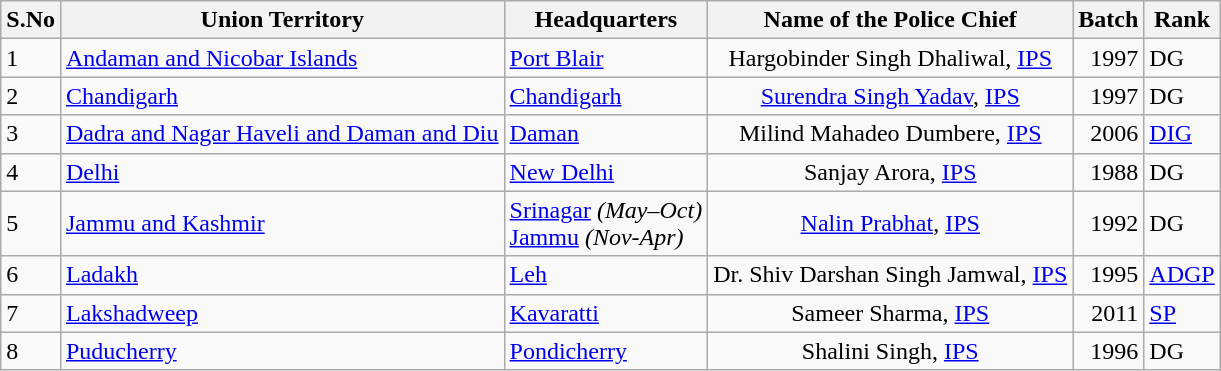<table class="wikitable sortable">
<tr>
<th style="padding-center:15px;">S.No</th>
<th style="padding-center:15px;">Union Territory</th>
<th style="padding-center:15px;">Headquarters</th>
<th style="padding-center:15px;">Name of the Police Chief</th>
<th style="padding-center:15px;">Batch</th>
<th>Rank</th>
</tr>
<tr>
<td>1</td>
<td><a href='#'>Andaman and Nicobar Islands</a></td>
<td><a href='#'>Port Blair</a></td>
<td align=center>Hargobinder Singh Dhaliwal, <a href='#'>IPS</a></td>
<td align=right>1997</td>
<td>DG</td>
</tr>
<tr>
<td>2</td>
<td><a href='#'>Chandigarh</a></td>
<td><a href='#'>Chandigarh</a></td>
<td align=center><a href='#'>Surendra Singh Yadav</a>, <a href='#'>IPS</a></td>
<td align=right>1997</td>
<td>DG</td>
</tr>
<tr>
<td>3</td>
<td><a href='#'>Dadra and Nagar Haveli and Daman and Diu</a></td>
<td><a href='#'>Daman</a></td>
<td align=center>Milind Mahadeo Dumbere, <a href='#'>IPS</a></td>
<td align=right>2006</td>
<td><a href='#'>DIG</a></td>
</tr>
<tr>
<td>4</td>
<td><a href='#'>Delhi</a></td>
<td><a href='#'>New Delhi</a></td>
<td align=center>Sanjay Arora, <a href='#'>IPS</a></td>
<td align=right>1988</td>
<td>DG</td>
</tr>
<tr>
<td>5</td>
<td><a href='#'>Jammu and Kashmir</a></td>
<td><a href='#'>Srinagar</a> <em>(May–Oct)</em> <br> <a href='#'>Jammu</a> <em>(Nov-Apr)</em></td>
<td align=center><a href='#'>Nalin Prabhat</a>, <a href='#'>IPS</a></td>
<td align=right>1992</td>
<td>DG</td>
</tr>
<tr>
<td>6</td>
<td><a href='#'>Ladakh</a></td>
<td><a href='#'>Leh</a></td>
<td align=center>Dr. Shiv Darshan Singh Jamwal, <a href='#'>IPS</a></td>
<td align=right>1995</td>
<td><a href='#'>ADGP</a></td>
</tr>
<tr>
<td>7</td>
<td><a href='#'>Lakshadweep</a></td>
<td><a href='#'>Kavaratti</a></td>
<td align=center>Sameer Sharma, <a href='#'>IPS</a></td>
<td align=right>2011</td>
<td><a href='#'>SP</a></td>
</tr>
<tr>
<td>8</td>
<td><a href='#'>Puducherry</a></td>
<td><a href='#'>Pondicherry</a></td>
<td align=center>Shalini Singh, <a href='#'>IPS</a></td>
<td align=right>1996</td>
<td>DG</td>
</tr>
</table>
